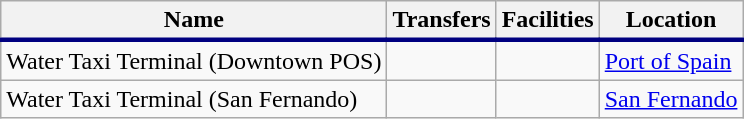<table class="wikitable">
<tr style="border-bottom:navy solid 3px;">
<th>Name</th>
<th>Transfers</th>
<th>Facilities</th>
<th>Location</th>
</tr>
<tr>
<td>Water Taxi Terminal (Downtown POS)</td>
<td></td>
<td></td>
<td><a href='#'>Port of Spain</a></td>
</tr>
<tr>
<td>Water Taxi Terminal (San Fernando)</td>
<td></td>
<td></td>
<td><a href='#'>San Fernando</a></td>
</tr>
</table>
